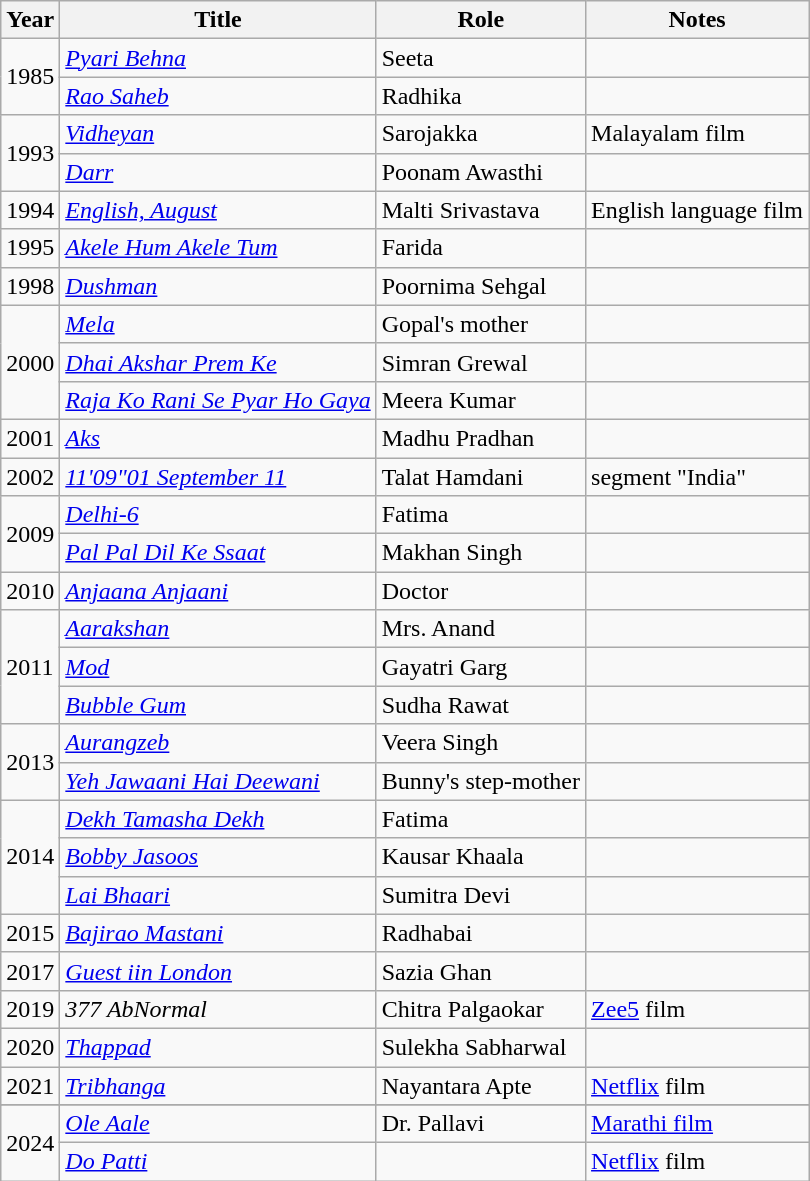<table class="wikitable plainrowheaders sortable">
<tr>
<th scope="col">Year</th>
<th scope="col">Title</th>
<th scope="col">Role</th>
<th class="unsortable">Notes</th>
</tr>
<tr>
<td rowspan="2">1985</td>
<td><em><a href='#'>Pyari Behna</a></em></td>
<td>Seeta</td>
<td></td>
</tr>
<tr>
<td><em><a href='#'>Rao Saheb</a></em></td>
<td>Radhika</td>
<td></td>
</tr>
<tr>
<td rowspan="2">1993</td>
<td><em><a href='#'>Vidheyan</a></em></td>
<td>Sarojakka</td>
<td>Malayalam film</td>
</tr>
<tr>
<td><em><a href='#'>Darr</a></em></td>
<td>Poonam Awasthi</td>
<td></td>
</tr>
<tr>
<td>1994</td>
<td><em><a href='#'>English, August</a></em></td>
<td>Malti Srivastava</td>
<td>English language film</td>
</tr>
<tr>
<td>1995</td>
<td><em><a href='#'>Akele Hum Akele Tum</a></em></td>
<td>Farida</td>
<td></td>
</tr>
<tr>
<td>1998</td>
<td><em><a href='#'>Dushman</a></em></td>
<td>Poornima Sehgal</td>
<td></td>
</tr>
<tr>
<td rowspan="3">2000</td>
<td><em><a href='#'>Mela</a></em></td>
<td>Gopal's mother</td>
<td></td>
</tr>
<tr>
<td><em><a href='#'>Dhai Akshar Prem Ke</a></em></td>
<td>Simran Grewal</td>
<td></td>
</tr>
<tr>
<td><em><a href='#'>Raja Ko Rani Se Pyar Ho Gaya</a></em></td>
<td>Meera Kumar</td>
<td></td>
</tr>
<tr>
<td>2001</td>
<td><em><a href='#'>Aks</a></em></td>
<td>Madhu Pradhan</td>
<td></td>
</tr>
<tr>
<td>2002</td>
<td><em><a href='#'>11'09"01 September 11</a></em></td>
<td>Talat Hamdani</td>
<td>segment "India"</td>
</tr>
<tr>
<td rowspan="2">2009</td>
<td><em><a href='#'>Delhi-6</a></em></td>
<td>Fatima</td>
<td></td>
</tr>
<tr>
<td><em><a href='#'>Pal Pal Dil Ke Ssaat</a></em></td>
<td>Makhan Singh</td>
<td></td>
</tr>
<tr>
<td>2010</td>
<td><em><a href='#'>Anjaana Anjaani</a></em></td>
<td>Doctor</td>
<td></td>
</tr>
<tr>
<td rowspan="3">2011</td>
<td><em><a href='#'>Aarakshan</a></em></td>
<td>Mrs. Anand</td>
<td></td>
</tr>
<tr>
<td><em><a href='#'>Mod</a></em></td>
<td>Gayatri Garg</td>
<td></td>
</tr>
<tr>
<td><em><a href='#'>Bubble Gum</a></em></td>
<td>Sudha Rawat</td>
<td></td>
</tr>
<tr>
<td rowspan="2">2013</td>
<td><em><a href='#'>Aurangzeb</a></em></td>
<td>Veera Singh</td>
<td></td>
</tr>
<tr>
<td><em><a href='#'>Yeh Jawaani Hai Deewani</a></em></td>
<td>Bunny's step-mother</td>
<td></td>
</tr>
<tr>
<td rowspan="3">2014</td>
<td><em><a href='#'>Dekh Tamasha Dekh</a></em></td>
<td>Fatima</td>
<td></td>
</tr>
<tr>
<td><em><a href='#'>Bobby Jasoos</a></em></td>
<td>Kausar Khaala</td>
<td></td>
</tr>
<tr>
<td><em><a href='#'>Lai Bhaari</a></em></td>
<td>Sumitra Devi</td>
<td></td>
</tr>
<tr>
<td>2015</td>
<td><em><a href='#'>Bajirao Mastani</a></em></td>
<td>Radhabai</td>
<td></td>
</tr>
<tr>
<td>2017</td>
<td><em><a href='#'>Guest iin London</a></em></td>
<td>Sazia Ghan</td>
<td></td>
</tr>
<tr>
<td>2019</td>
<td><em>377 AbNormal</em></td>
<td>Chitra Palgaokar</td>
<td><a href='#'>Zee5</a> film</td>
</tr>
<tr>
<td>2020</td>
<td><em><a href='#'>Thappad</a></em></td>
<td>Sulekha Sabharwal</td>
<td></td>
</tr>
<tr>
<td>2021</td>
<td><em><a href='#'>Tribhanga</a></em></td>
<td>Nayantara Apte</td>
<td><a href='#'>Netflix</a> film</td>
</tr>
<tr>
</tr>
<tr>
<td rowspan="2">2024</td>
<td><em><a href='#'>Ole Aale</a></em></td>
<td>Dr. Pallavi</td>
<td><a href='#'>Marathi film</a></td>
</tr>
<tr>
<td><em><a href='#'>Do Patti</a></em></td>
<td></td>
<td><a href='#'>Netflix</a> film</td>
</tr>
</table>
